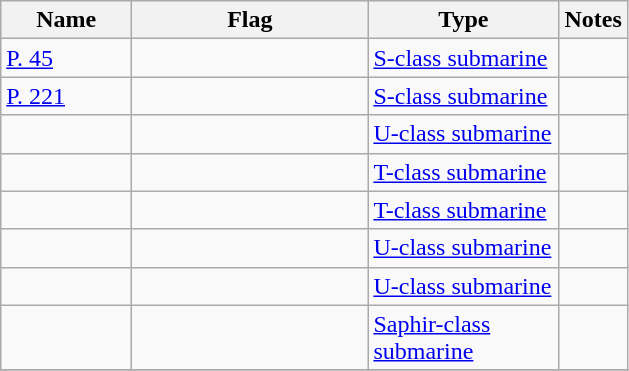<table class="wikitable sortable">
<tr>
<th scope="col" width="80px">Name</th>
<th scope="col" width="150px">Flag</th>
<th scope="col" width="120px">Type</th>
<th>Notes</th>
</tr>
<tr>
<td align="left"><a href='#'>P. 45</a></td>
<td align="left"></td>
<td align="left"><a href='#'>S-class submarine</a></td>
<td align="left"></td>
</tr>
<tr>
<td align="left"><a href='#'>P. 221</a></td>
<td align="left"></td>
<td align="left"><a href='#'>S-class submarine</a></td>
<td align="left"></td>
</tr>
<tr>
<td align="left"></td>
<td align="left"></td>
<td align="left"><a href='#'>U-class submarine</a></td>
<td align="left"></td>
</tr>
<tr>
<td align="left"></td>
<td align="left"></td>
<td align="left"><a href='#'>T-class submarine</a></td>
<td align="left"></td>
</tr>
<tr>
<td align="left"></td>
<td align="left"></td>
<td align="left"><a href='#'>T-class submarine</a></td>
<td align="left"></td>
</tr>
<tr>
<td align="left"></td>
<td align="left"></td>
<td align="left"><a href='#'>U-class submarine</a></td>
<td align="left"></td>
</tr>
<tr>
<td align="left"></td>
<td align="left"></td>
<td align="left"><a href='#'>U-class submarine</a></td>
<td align="left"></td>
</tr>
<tr>
<td align="left"></td>
<td align="left"></td>
<td align="left"><a href='#'>Saphir-class submarine</a></td>
<td align="left"></td>
</tr>
<tr>
</tr>
</table>
